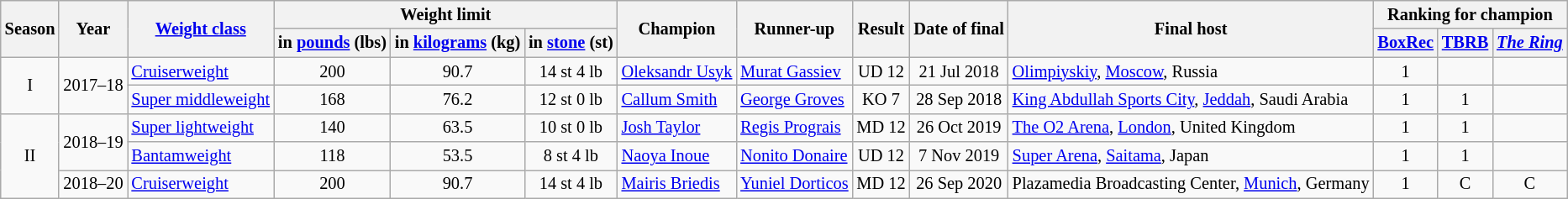<table class="wikitable" style="font-size: 85%;">
<tr>
<th rowspan="2">Season</th>
<th rowspan="2">Year</th>
<th rowspan="2"><a href='#'>Weight class</a></th>
<th colspan="3">Weight limit</th>
<th rowspan="2">Champion</th>
<th rowspan="2">Runner-up</th>
<th rowspan="2">Result</th>
<th rowspan="2">Date of final</th>
<th rowspan="2">Final host</th>
<th colspan="3">Ranking for champion</th>
</tr>
<tr>
<th>in <a href='#'>pounds</a> (lbs)</th>
<th>in <a href='#'>kilograms</a> (kg)</th>
<th>in <a href='#'>stone</a> (st)</th>
<th><a href='#'>BoxRec</a></th>
<th><a href='#'>TBRB</a></th>
<th><em><a href='#'>The Ring</a></em></th>
</tr>
<tr style="text-align:center;">
<td rowspan="2" align="center">I</td>
<td rowspan="2" align="left">2017–18</td>
<td align="left"><a href='#'>Cruiserweight</a></td>
<td>200</td>
<td>90.7</td>
<td>14 st 4 lb</td>
<td align="left"> <a href='#'>Oleksandr Usyk</a></td>
<td align="left"> <a href='#'>Murat Gassiev</a></td>
<td>UD 12</td>
<td>21 Jul 2018</td>
<td align="left"> <a href='#'>Olimpiyskiy</a>, <a href='#'>Moscow</a>, Russia</td>
<td>1</td>
<td></td>
<td></td>
</tr>
<tr style="text-align:center;">
<td align="left"><a href='#'>Super middleweight</a></td>
<td>168</td>
<td>76.2</td>
<td>12 st 0 lb</td>
<td align="left"> <a href='#'>Callum Smith</a></td>
<td align="left"> <a href='#'>George Groves</a></td>
<td>KO 7</td>
<td>28 Sep 2018</td>
<td align="left"> <a href='#'>King Abdullah Sports City</a>, <a href='#'>Jeddah</a>, Saudi Arabia</td>
<td>1</td>
<td>1</td>
<td></td>
</tr>
<tr style="text-align:center;">
<td rowspan="3" align="center">II</td>
<td rowspan="2" align="left">2018–19</td>
<td align="left"><a href='#'>Super lightweight</a></td>
<td>140</td>
<td>63.5</td>
<td>10 st 0 lb</td>
<td align="left"> <a href='#'>Josh Taylor</a></td>
<td align="left"> <a href='#'>Regis Prograis</a></td>
<td>MD 12</td>
<td>26 Oct 2019</td>
<td align="left"> <a href='#'>The O2 Arena</a>, <a href='#'>London</a>, United Kingdom</td>
<td>1</td>
<td>1</td>
<td></td>
</tr>
<tr style="text-align:center;">
<td align="left"><a href='#'>Bantamweight</a></td>
<td>118</td>
<td>53.5</td>
<td>8 st 4 lb</td>
<td align="left"> <a href='#'>Naoya Inoue</a></td>
<td align="left"> <a href='#'>Nonito Donaire</a></td>
<td>UD 12</td>
<td>7 Nov 2019</td>
<td align="left"> <a href='#'>Super Arena</a>, <a href='#'>Saitama</a>, Japan</td>
<td>1</td>
<td>1</td>
<td></td>
</tr>
<tr style="text-align:center;">
<td align="left">2018–20</td>
<td align="left"><a href='#'>Cruiserweight</a></td>
<td>200</td>
<td>90.7</td>
<td>14 st 4 lb</td>
<td align="left"> <a href='#'>Mairis Briedis</a></td>
<td align="left"> <a href='#'>Yuniel Dorticos</a></td>
<td>MD 12</td>
<td>26 Sep 2020</td>
<td align="left"> Plazamedia Broadcasting Center, <a href='#'>Munich</a>, Germany</td>
<td>1</td>
<td>C</td>
<td>C</td>
</tr>
</table>
